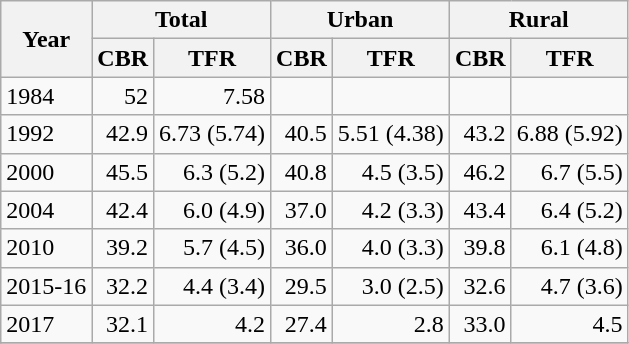<table class="wikitable">
<tr>
<th rowspan=2>Year</th>
<th colspan=2>Total</th>
<th colspan=2>Urban</th>
<th colspan=2>Rural</th>
</tr>
<tr>
<th>CBR</th>
<th>TFR</th>
<th>CBR</th>
<th>TFR</th>
<th>CBR</th>
<th>TFR</th>
</tr>
<tr>
<td>1984</td>
<td style="text-align:right;">52</td>
<td style="text-align:right;">7.58</td>
<td style="text-align:right;"></td>
<td style="text-align:right;"></td>
<td style="text-align:right;"></td>
<td style="text-align:right;"></td>
</tr>
<tr>
<td>1992</td>
<td style="text-align:right;">42.9</td>
<td style="text-align:right;">6.73 (5.74)</td>
<td style="text-align:right;">40.5</td>
<td style="text-align:right;">5.51 (4.38)</td>
<td style="text-align:right;">43.2</td>
<td style="text-align:right;">6.88 (5.92)</td>
</tr>
<tr>
<td>2000</td>
<td style="text-align:right;">45.5</td>
<td style="text-align:right;">6.3 (5.2)</td>
<td style="text-align:right;">40.8</td>
<td style="text-align:right;">4.5 (3.5)</td>
<td style="text-align:right;">46.2</td>
<td style="text-align:right;">6.7 (5.5)</td>
</tr>
<tr>
<td>2004</td>
<td style="text-align:right;">42.4</td>
<td style="text-align:right;">6.0 (4.9)</td>
<td style="text-align:right;">37.0</td>
<td style="text-align:right;">4.2 (3.3)</td>
<td style="text-align:right;">43.4</td>
<td style="text-align:right;">6.4 (5.2)</td>
</tr>
<tr>
<td>2010</td>
<td style="text-align:right;">39.2</td>
<td style="text-align:right;">5.7 (4.5)</td>
<td style="text-align:right;">36.0</td>
<td style="text-align:right;">4.0 (3.3)</td>
<td style="text-align:right;">39.8</td>
<td style="text-align:right;">6.1 (4.8)</td>
</tr>
<tr>
<td>2015-16</td>
<td style="text-align:right;">32.2</td>
<td style="text-align:right;">4.4 (3.4)</td>
<td style="text-align:right;">29.5</td>
<td style="text-align:right;">3.0 (2.5)</td>
<td style="text-align:right;">32.6</td>
<td style="text-align:right;">4.7 (3.6)</td>
</tr>
<tr>
<td>2017</td>
<td style="text-align:right;">32.1</td>
<td style="text-align:right;">4.2</td>
<td style="text-align:right;">27.4</td>
<td style="text-align:right;">2.8</td>
<td style="text-align:right;">33.0</td>
<td style="text-align:right;">4.5</td>
</tr>
<tr>
</tr>
</table>
